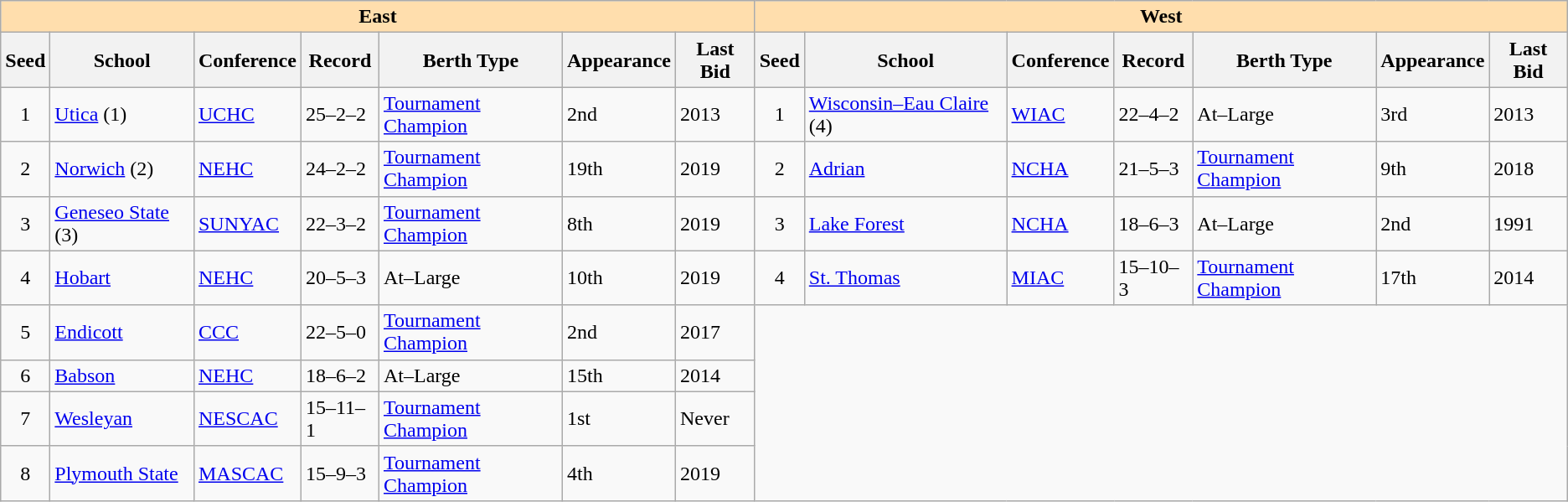<table class="wikitable">
<tr>
<th colspan="7" style="background:#ffdead;">East</th>
<th colspan="7" style="background:#ffdead;">West</th>
</tr>
<tr>
<th>Seed</th>
<th>School</th>
<th>Conference</th>
<th>Record</th>
<th>Berth Type</th>
<th>Appearance</th>
<th>Last Bid</th>
<th>Seed</th>
<th>School</th>
<th>Conference</th>
<th>Record</th>
<th>Berth Type</th>
<th>Appearance</th>
<th>Last Bid</th>
</tr>
<tr>
<td align=center>1</td>
<td><a href='#'>Utica</a> (1)</td>
<td><a href='#'>UCHC</a></td>
<td>25–2–2</td>
<td><a href='#'>Tournament Champion</a></td>
<td>2nd</td>
<td>2013</td>
<td align=center>1</td>
<td><a href='#'>Wisconsin–Eau Claire</a> (4)</td>
<td><a href='#'>WIAC</a></td>
<td>22–4–2</td>
<td>At–Large</td>
<td>3rd</td>
<td>2013</td>
</tr>
<tr>
<td align=center>2</td>
<td><a href='#'>Norwich</a> (2)</td>
<td><a href='#'>NEHC</a></td>
<td>24–2–2</td>
<td><a href='#'>Tournament Champion</a></td>
<td>19th</td>
<td>2019</td>
<td align=center>2</td>
<td><a href='#'>Adrian</a></td>
<td><a href='#'>NCHA</a></td>
<td>21–5–3</td>
<td><a href='#'>Tournament Champion</a></td>
<td>9th</td>
<td>2018</td>
</tr>
<tr>
<td align=center>3</td>
<td><a href='#'>Geneseo State</a> (3)</td>
<td><a href='#'>SUNYAC</a></td>
<td>22–3–2</td>
<td><a href='#'>Tournament Champion</a></td>
<td>8th</td>
<td>2019</td>
<td align=center>3</td>
<td><a href='#'>Lake Forest</a></td>
<td><a href='#'>NCHA</a></td>
<td>18–6–3</td>
<td>At–Large</td>
<td>2nd</td>
<td>1991</td>
</tr>
<tr>
<td align=center>4</td>
<td><a href='#'>Hobart</a></td>
<td><a href='#'>NEHC</a></td>
<td>20–5–3</td>
<td>At–Large</td>
<td>10th</td>
<td>2019</td>
<td align=center>4</td>
<td><a href='#'>St. Thomas</a></td>
<td><a href='#'>MIAC</a></td>
<td>15–10–3</td>
<td><a href='#'>Tournament Champion</a></td>
<td>17th</td>
<td>2014</td>
</tr>
<tr>
<td align=center>5</td>
<td><a href='#'>Endicott</a></td>
<td><a href='#'>CCC</a></td>
<td>22–5–0</td>
<td><a href='#'>Tournament Champion</a></td>
<td>2nd</td>
<td>2017</td>
</tr>
<tr>
<td align=center>6</td>
<td><a href='#'>Babson</a></td>
<td><a href='#'>NEHC</a></td>
<td>18–6–2</td>
<td>At–Large</td>
<td>15th</td>
<td>2014</td>
</tr>
<tr>
<td align=center>7</td>
<td><a href='#'>Wesleyan</a></td>
<td><a href='#'>NESCAC</a></td>
<td>15–11–1</td>
<td><a href='#'>Tournament Champion</a></td>
<td>1st</td>
<td>Never</td>
</tr>
<tr>
<td align=center>8</td>
<td><a href='#'>Plymouth State</a></td>
<td><a href='#'>MASCAC</a></td>
<td>15–9–3</td>
<td><a href='#'>Tournament Champion</a></td>
<td>4th</td>
<td>2019</td>
</tr>
</table>
